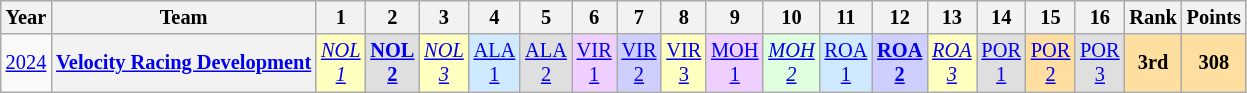<table class="wikitable" style="text-align:center; font-size:85%">
<tr>
<th>Year</th>
<th>Team</th>
<th>1</th>
<th>2</th>
<th>3</th>
<th>4</th>
<th>5</th>
<th>6</th>
<th>7</th>
<th>8</th>
<th>9</th>
<th>10</th>
<th>11</th>
<th>12</th>
<th>13</th>
<th>14</th>
<th>15</th>
<th>16</th>
<th>Rank</th>
<th>Points</th>
</tr>
<tr>
<td><a href='#'>2024</a></td>
<th nowrap><a href='#'>Velocity Racing Development</a></th>
<td style="background:#FFFFBF;"><em><a href='#'>NOL<br>1</a></em><br></td>
<td style="background:#DFDFDF;"><strong><a href='#'>NOL<br>2</a></strong><br></td>
<td style="background:#FFFFBF;"><em><a href='#'>NOL<br>3</a></em><br></td>
<td style="background:#CFEAFF;"><a href='#'>ALA<br>1</a><br></td>
<td style="background:#DFDFDF;"><a href='#'>ALA<br>2</a><br></td>
<td style="background:#EFCFFF;"><a href='#'>VIR<br>1</a><br></td>
<td style="background:#CFCFFF;"><a href='#'>VIR<br>2</a><br></td>
<td style="background:#FFFFBF;"><a href='#'>VIR<br>3</a><br></td>
<td style="background:#EFCFFF;"><a href='#'>MOH<br>1</a><br></td>
<td style="background:#DFFFDF;"><em><a href='#'>MOH<br>2</a></em><br></td>
<td style="background:#CFEAFF"><a href='#'>ROA<br>1</a><br></td>
<td style="background:#CFCFFF;"><strong><a href='#'>ROA<br>2</a></strong><br></td>
<td style="background:#FFFFBF;"><em><a href='#'>ROA<br>3</a></em><br></td>
<td style="background:#DFDFDF;"><a href='#'>POR<br>1</a><br></td>
<td style="background:#FFDF9F;"><a href='#'>POR<br>2</a><br></td>
<td style="background:#DFDFDF;"><a href='#'>POR<br>3</a><br></td>
<th style="background:#FFDF9F;">3rd</th>
<th style="background:#FFDF9F;">308</th>
</tr>
</table>
